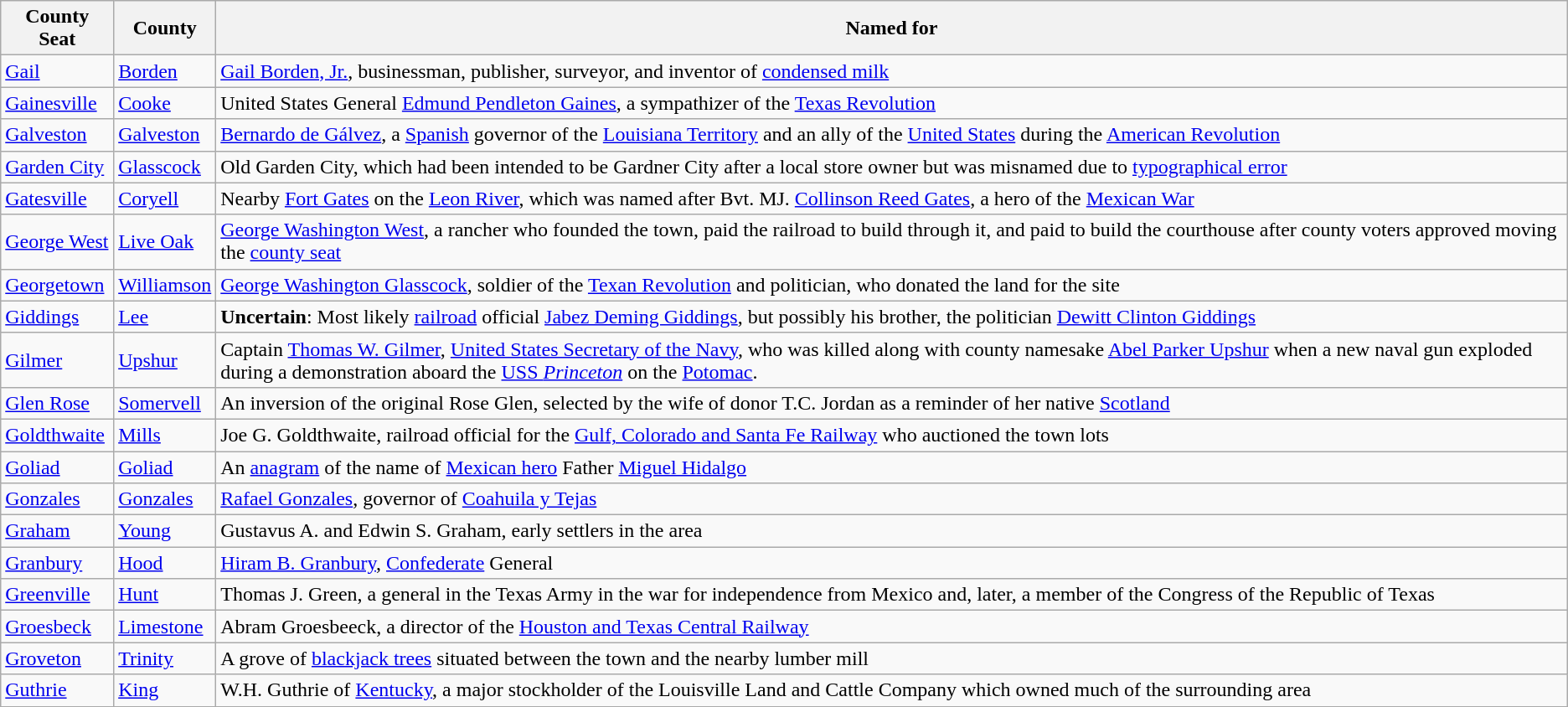<table class="wikitable">
<tr>
<th>County Seat</th>
<th>County</th>
<th>Named for</th>
</tr>
<tr valign="top">
<td><a href='#'>Gail</a></td>
<td><a href='#'>Borden</a></td>
<td><a href='#'>Gail Borden, Jr.</a>, businessman, publisher, surveyor, and inventor of <a href='#'>condensed milk</a></td>
</tr>
<tr>
<td><a href='#'>Gainesville</a></td>
<td><a href='#'>Cooke</a></td>
<td>United States General <a href='#'>Edmund Pendleton Gaines</a>, a sympathizer of the <a href='#'>Texas Revolution</a></td>
</tr>
<tr>
<td><a href='#'>Galveston</a></td>
<td><a href='#'>Galveston</a></td>
<td><a href='#'>Bernardo de Gálvez</a>, a <a href='#'>Spanish</a> governor of the <a href='#'>Louisiana Territory</a> and an ally of the <a href='#'>United States</a> during the <a href='#'>American Revolution</a></td>
</tr>
<tr>
<td><a href='#'>Garden City</a></td>
<td><a href='#'>Glasscock</a></td>
<td>Old Garden City, which had been intended to be Gardner City after a local store owner but was misnamed due to <a href='#'>typographical error</a></td>
</tr>
<tr>
<td><a href='#'>Gatesville</a></td>
<td><a href='#'>Coryell</a></td>
<td>Nearby <a href='#'>Fort Gates</a> on the <a href='#'>Leon River</a>, which was named after Bvt. MJ. <a href='#'>Collinson Reed Gates</a>, a hero of the <a href='#'>Mexican War</a></td>
</tr>
<tr>
<td><a href='#'>George West</a></td>
<td><a href='#'>Live Oak</a></td>
<td><a href='#'>George Washington West</a>, a rancher who founded the town, paid the railroad to build through it, and paid to build the courthouse after county voters approved moving the <a href='#'>county seat</a></td>
</tr>
<tr>
<td><a href='#'>Georgetown</a></td>
<td><a href='#'>Williamson</a></td>
<td><a href='#'>George Washington Glasscock</a>, soldier of the <a href='#'>Texan Revolution</a> and politician, who donated the land for the site</td>
</tr>
<tr>
<td><a href='#'>Giddings</a></td>
<td><a href='#'>Lee</a></td>
<td><strong>Uncertain</strong>: Most likely <a href='#'>railroad</a> official <a href='#'>Jabez Deming Giddings</a>, but possibly his brother, the politician <a href='#'>Dewitt Clinton Giddings</a></td>
</tr>
<tr>
<td><a href='#'>Gilmer</a></td>
<td><a href='#'>Upshur</a></td>
<td>Captain <a href='#'>Thomas W. Gilmer</a>, <a href='#'>United States Secretary of the Navy</a>, who was killed along with county namesake <a href='#'>Abel Parker Upshur</a> when a new naval gun exploded during a demonstration aboard the <a href='#'>USS <em>Princeton</em></a> on the <a href='#'>Potomac</a>.</td>
</tr>
<tr>
<td><a href='#'>Glen Rose</a></td>
<td><a href='#'>Somervell</a></td>
<td>An inversion of the original Rose Glen, selected by the wife of donor T.C. Jordan as a reminder of her native <a href='#'>Scotland</a></td>
</tr>
<tr>
<td><a href='#'>Goldthwaite</a></td>
<td><a href='#'>Mills</a></td>
<td>Joe G. Goldthwaite, railroad official for the <a href='#'>Gulf, Colorado and Santa Fe Railway</a> who auctioned the town lots</td>
</tr>
<tr>
<td><a href='#'>Goliad</a></td>
<td><a href='#'>Goliad</a></td>
<td>An <a href='#'>anagram</a> of the name of <a href='#'>Mexican hero</a> Father <a href='#'>Miguel Hidalgo</a></td>
</tr>
<tr>
<td><a href='#'>Gonzales</a></td>
<td><a href='#'>Gonzales</a></td>
<td><a href='#'>Rafael Gonzales</a>, governor of <a href='#'>Coahuila y Tejas</a></td>
</tr>
<tr>
<td><a href='#'>Graham</a></td>
<td><a href='#'>Young</a></td>
<td>Gustavus A. and Edwin S. Graham, early settlers in the area</td>
</tr>
<tr>
<td><a href='#'>Granbury</a></td>
<td><a href='#'>Hood</a></td>
<td><a href='#'>Hiram B. Granbury</a>, <a href='#'>Confederate</a> General</td>
</tr>
<tr>
<td><a href='#'>Greenville</a></td>
<td><a href='#'>Hunt</a></td>
<td>Thomas J. Green, a general in the Texas Army in the war for independence from Mexico and, later, a member of the Congress of the Republic of Texas</td>
</tr>
<tr>
<td><a href='#'>Groesbeck</a></td>
<td><a href='#'>Limestone</a></td>
<td>Abram Groesbeeck, a director of the <a href='#'>Houston and Texas Central Railway</a></td>
</tr>
<tr>
<td><a href='#'>Groveton</a></td>
<td><a href='#'>Trinity</a></td>
<td>A grove of <a href='#'>blackjack trees</a> situated between the town and the nearby lumber mill</td>
</tr>
<tr>
<td><a href='#'>Guthrie</a></td>
<td><a href='#'>King</a></td>
<td>W.H. Guthrie of <a href='#'>Kentucky</a>, a major stockholder of the Louisville Land and Cattle Company which owned much of the surrounding area</td>
</tr>
<tr>
</tr>
</table>
